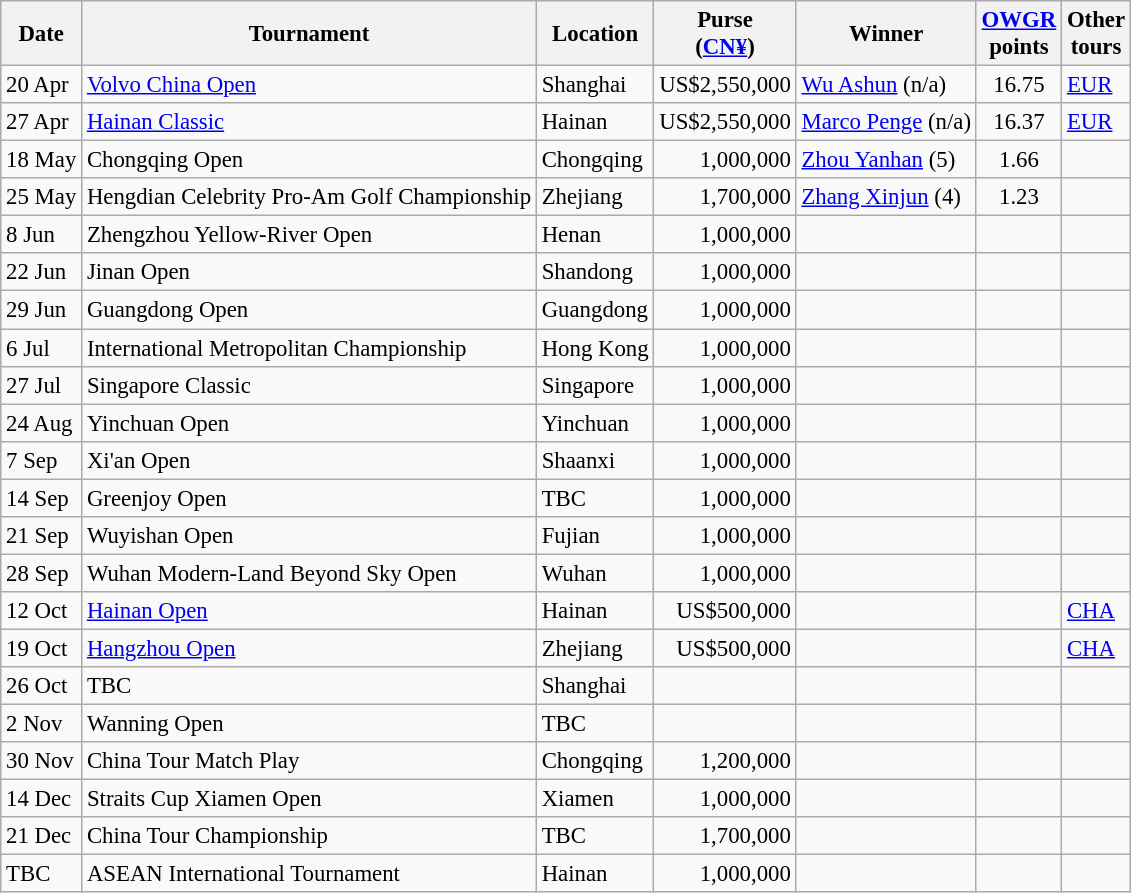<table class="wikitable" style="font-size:95%">
<tr>
<th>Date</th>
<th>Tournament</th>
<th>Location</th>
<th>Purse<br>(<a href='#'>CN¥</a>)</th>
<th>Winner</th>
<th><a href='#'>OWGR</a><br>points</th>
<th>Other<br>tours</th>
</tr>
<tr>
<td>20 Apr</td>
<td><a href='#'>Volvo China Open</a></td>
<td>Shanghai</td>
<td align=right>US$2,550,000</td>
<td> <a href='#'>Wu Ashun</a> (n/a)</td>
<td align=center>16.75</td>
<td><a href='#'>EUR</a></td>
</tr>
<tr>
<td>27 Apr</td>
<td><a href='#'>Hainan Classic</a></td>
<td>Hainan</td>
<td align=right>US$2,550,000</td>
<td> <a href='#'>Marco Penge</a> (n/a)</td>
<td align=center>16.37</td>
<td><a href='#'>EUR</a></td>
</tr>
<tr>
<td>18 May</td>
<td>Chongqing Open</td>
<td>Chongqing</td>
<td align=right>1,000,000</td>
<td> <a href='#'>Zhou Yanhan</a> (5)</td>
<td align=center>1.66</td>
<td></td>
</tr>
<tr>
<td>25 May</td>
<td>Hengdian Celebrity Pro-Am Golf Championship</td>
<td>Zhejiang</td>
<td align=right>1,700,000</td>
<td> <a href='#'>Zhang Xinjun</a> (4)</td>
<td align=center>1.23</td>
<td></td>
</tr>
<tr>
<td>8 Jun</td>
<td>Zhengzhou Yellow-River Open</td>
<td>Henan</td>
<td align=right>1,000,000</td>
<td></td>
<td align=center></td>
<td></td>
</tr>
<tr>
<td>22 Jun</td>
<td>Jinan Open</td>
<td>Shandong</td>
<td align=right>1,000,000</td>
<td></td>
<td align=center></td>
<td></td>
</tr>
<tr>
<td>29 Jun</td>
<td>Guangdong Open</td>
<td>Guangdong</td>
<td align=right>1,000,000</td>
<td></td>
<td align=center></td>
<td></td>
</tr>
<tr>
<td>6 Jul</td>
<td>International Metropolitan Championship</td>
<td>Hong Kong</td>
<td align=right>1,000,000</td>
<td></td>
<td align=center></td>
<td></td>
</tr>
<tr>
<td>27 Jul</td>
<td>Singapore Classic</td>
<td>Singapore</td>
<td align=right>1,000,000</td>
<td></td>
<td align=center></td>
<td></td>
</tr>
<tr>
<td>24 Aug</td>
<td>Yinchuan Open</td>
<td>Yinchuan</td>
<td align=right>1,000,000</td>
<td></td>
<td align=center></td>
<td></td>
</tr>
<tr>
<td>7 Sep</td>
<td>Xi'an Open</td>
<td>Shaanxi</td>
<td align=right>1,000,000</td>
<td></td>
<td align=center></td>
<td></td>
</tr>
<tr>
<td>14 Sep</td>
<td>Greenjoy Open</td>
<td>TBC</td>
<td align=right>1,000,000</td>
<td></td>
<td align=center></td>
<td></td>
</tr>
<tr>
<td>21 Sep</td>
<td>Wuyishan Open</td>
<td>Fujian</td>
<td align=right>1,000,000</td>
<td></td>
<td align=center></td>
<td></td>
</tr>
<tr>
<td>28 Sep</td>
<td>Wuhan Modern-Land Beyond Sky Open</td>
<td>Wuhan</td>
<td align=right>1,000,000</td>
<td></td>
<td align=center></td>
<td></td>
</tr>
<tr>
<td>12 Oct</td>
<td><a href='#'>Hainan Open</a></td>
<td>Hainan</td>
<td align=right>US$500,000</td>
<td></td>
<td align=center></td>
<td><a href='#'>CHA</a></td>
</tr>
<tr>
<td>19 Oct</td>
<td><a href='#'>Hangzhou Open</a></td>
<td>Zhejiang</td>
<td align=right>US$500,000</td>
<td></td>
<td align=center></td>
<td><a href='#'>CHA</a></td>
</tr>
<tr>
<td>26 Oct</td>
<td>TBC</td>
<td>Shanghai</td>
<td align=right></td>
<td></td>
<td align=center></td>
<td></td>
</tr>
<tr>
<td>2 Nov</td>
<td>Wanning Open</td>
<td>TBC</td>
<td align=right></td>
<td></td>
<td align=center></td>
<td></td>
</tr>
<tr>
<td>30 Nov</td>
<td>China Tour Match Play</td>
<td>Chongqing</td>
<td align=right>1,200,000</td>
<td></td>
<td align=center></td>
<td></td>
</tr>
<tr>
<td>14 Dec</td>
<td>Straits Cup Xiamen Open</td>
<td>Xiamen</td>
<td align=right>1,000,000</td>
<td></td>
<td align=center></td>
<td></td>
</tr>
<tr>
<td>21 Dec</td>
<td>China Tour Championship</td>
<td>TBC</td>
<td align=right>1,700,000</td>
<td></td>
<td align=center></td>
<td></td>
</tr>
<tr>
<td>TBC</td>
<td>ASEAN International Tournament</td>
<td>Hainan</td>
<td align=right>1,000,000</td>
<td></td>
<td align=center></td>
<td></td>
</tr>
</table>
